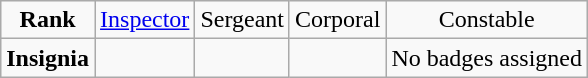<table class="wikitable" style="text-align:center">
<tr>
<td><strong>Rank</strong></td>
<td><a href='#'>Inspector</a></td>
<td>Sergeant</td>
<td>Corporal</td>
<td>Constable</td>
</tr>
<tr>
<td><strong>Insignia</strong></td>
<td></td>
<td></td>
<td></td>
<td>No badges assigned</td>
</tr>
</table>
